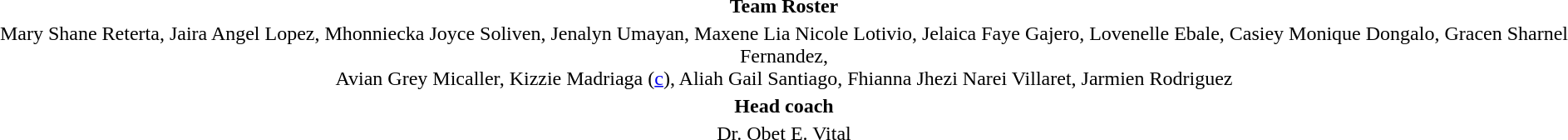<table style="text-align:center; margin-top:2em; margin-left:auto; margin-right:auto">
<tr>
<td><strong>Team Roster</strong></td>
</tr>
<tr>
<td>Mary Shane Reterta, Jaira Angel Lopez, Mhonniecka Joyce Soliven, Jenalyn Umayan, Maxene Lia Nicole Lotivio, Jelaica Faye Gajero, Lovenelle Ebale, Casiey Monique Dongalo, Gracen Sharnel Fernandez,<br>Avian Grey Micaller, Kizzie Madriaga (<a href='#'>c</a>), Aliah Gail Santiago, Fhianna Jhezi Narei Villaret, Jarmien Rodriguez</td>
</tr>
<tr>
<td><strong>Head coach</strong></td>
</tr>
<tr>
<td>Dr. Obet E. Vital</td>
</tr>
</table>
